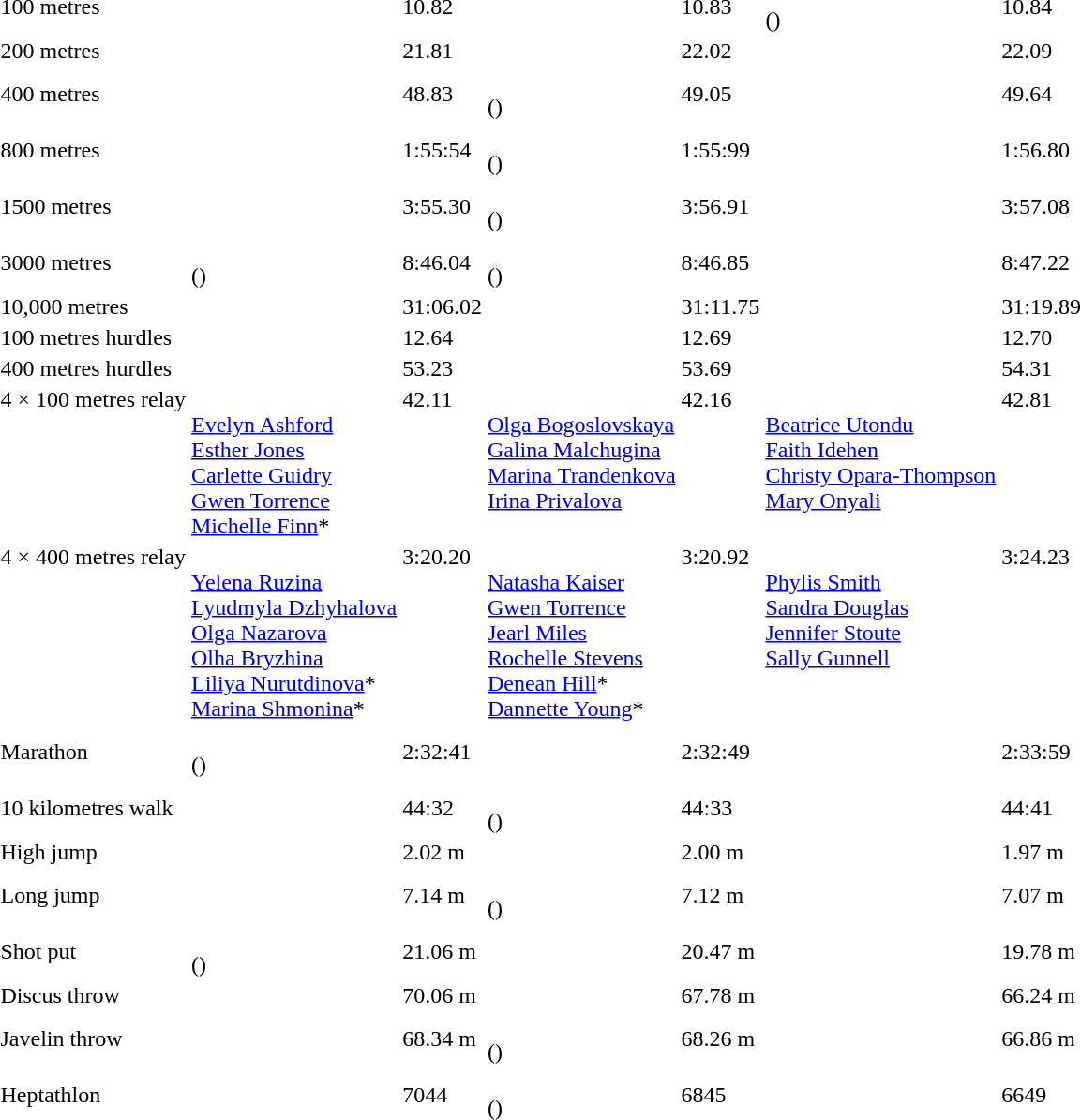<table>
<tr>
<td>100 metres<br></td>
<td></td>
<td>10.82</td>
<td></td>
<td>10.83</td>
<td><br>()</td>
<td>10.84</td>
</tr>
<tr>
<td>200 metres<br></td>
<td></td>
<td>21.81</td>
<td></td>
<td>22.02</td>
<td></td>
<td>22.09</td>
</tr>
<tr>
<td>400 metres<br></td>
<td></td>
<td>48.83</td>
<td><br>()</td>
<td>49.05</td>
<td></td>
<td>49.64</td>
</tr>
<tr>
<td>800 metres<br></td>
<td></td>
<td>1:55:54</td>
<td><br>()</td>
<td>1:55:99</td>
<td></td>
<td>1:56.80</td>
</tr>
<tr>
<td>1500 metres<br></td>
<td></td>
<td>3:55.30</td>
<td><br>()</td>
<td>3:56.91</td>
<td></td>
<td>3:57.08</td>
</tr>
<tr>
<td>3000 metres<br></td>
<td><br>()</td>
<td>8:46.04</td>
<td><br>()</td>
<td>8:46.85</td>
<td></td>
<td>8:47.22</td>
</tr>
<tr>
<td>10,000 metres<br></td>
<td></td>
<td>31:06.02</td>
<td></td>
<td>31:11.75</td>
<td></td>
<td>31:19.89</td>
</tr>
<tr>
<td>100 metres hurdles<br></td>
<td></td>
<td>12.64</td>
<td></td>
<td>12.69</td>
<td></td>
<td>12.70</td>
</tr>
<tr>
<td>400 metres hurdles<br></td>
<td></td>
<td>53.23</td>
<td></td>
<td>53.69</td>
<td></td>
<td>54.31</td>
</tr>
<tr valign="top">
<td>4 × 100 metres relay<br></td>
<td valign=top><br><a href='#'>Evelyn Ashford</a><br><a href='#'>Esther Jones</a><br><a href='#'>Carlette Guidry</a><br><a href='#'>Gwen Torrence</a><br><a href='#'>Michelle Finn</a>*</td>
<td>42.11</td>
<td valign=top><br><a href='#'>Olga Bogoslovskaya</a><br><a href='#'>Galina Malchugina</a><br><a href='#'>Marina Trandenkova</a><br><a href='#'>Irina Privalova</a></td>
<td>42.16</td>
<td valign=top><br><a href='#'>Beatrice Utondu</a><br><a href='#'>Faith Idehen</a><br><a href='#'>Christy Opara-Thompson</a><br><a href='#'>Mary Onyali</a></td>
<td>42.81</td>
</tr>
<tr valign="top">
<td>4 × 400 metres relay<br></td>
<td valign=top><br><a href='#'>Yelena Ruzina</a><br><a href='#'>Lyudmyla Dzhyhalova</a><br><a href='#'>Olga Nazarova</a><br><a href='#'>Olha Bryzhina</a><br><a href='#'>Liliya Nurutdinova</a>*<br><a href='#'>Marina Shmonina</a>*</td>
<td>3:20.20</td>
<td valign=top><br><a href='#'>Natasha Kaiser</a><br><a href='#'>Gwen Torrence</a><br><a href='#'>Jearl Miles</a><br><a href='#'>Rochelle Stevens</a><br><a href='#'>Denean Hill</a>*<br><a href='#'>Dannette Young</a>*</td>
<td>3:20.92</td>
<td valign=top><br><a href='#'>Phylis Smith</a><br><a href='#'>Sandra Douglas</a><br><a href='#'>Jennifer Stoute</a><br><a href='#'>Sally Gunnell</a></td>
<td>3:24.23</td>
</tr>
<tr>
<td>Marathon<br></td>
<td><br>()</td>
<td>2:32:41</td>
<td></td>
<td>2:32:49</td>
<td></td>
<td>2:33:59</td>
</tr>
<tr>
<td>10 kilometres walk<br></td>
<td></td>
<td>44:32</td>
<td><br>()</td>
<td>44:33</td>
<td></td>
<td>44:41</td>
</tr>
<tr>
<td>High jump<br></td>
<td></td>
<td>2.02 m</td>
<td></td>
<td>2.00 m</td>
<td></td>
<td>1.97 m</td>
</tr>
<tr>
<td>Long jump<br></td>
<td></td>
<td>7.14 m</td>
<td><br>()</td>
<td>7.12 m</td>
<td></td>
<td>7.07 m</td>
</tr>
<tr>
<td>Shot put<br></td>
<td><br>()</td>
<td>21.06 m</td>
<td></td>
<td>20.47 m</td>
<td></td>
<td>19.78 m</td>
</tr>
<tr>
<td>Discus throw<br></td>
<td></td>
<td>70.06 m</td>
<td></td>
<td>67.78 m</td>
<td></td>
<td>66.24 m</td>
</tr>
<tr>
<td>Javelin throw<br></td>
<td></td>
<td>68.34 m</td>
<td><br>()</td>
<td>68.26 m</td>
<td></td>
<td>66.86 m</td>
</tr>
<tr>
<td>Heptathlon<br></td>
<td></td>
<td>7044</td>
<td><br>()</td>
<td>6845</td>
<td></td>
<td>6649</td>
</tr>
</table>
